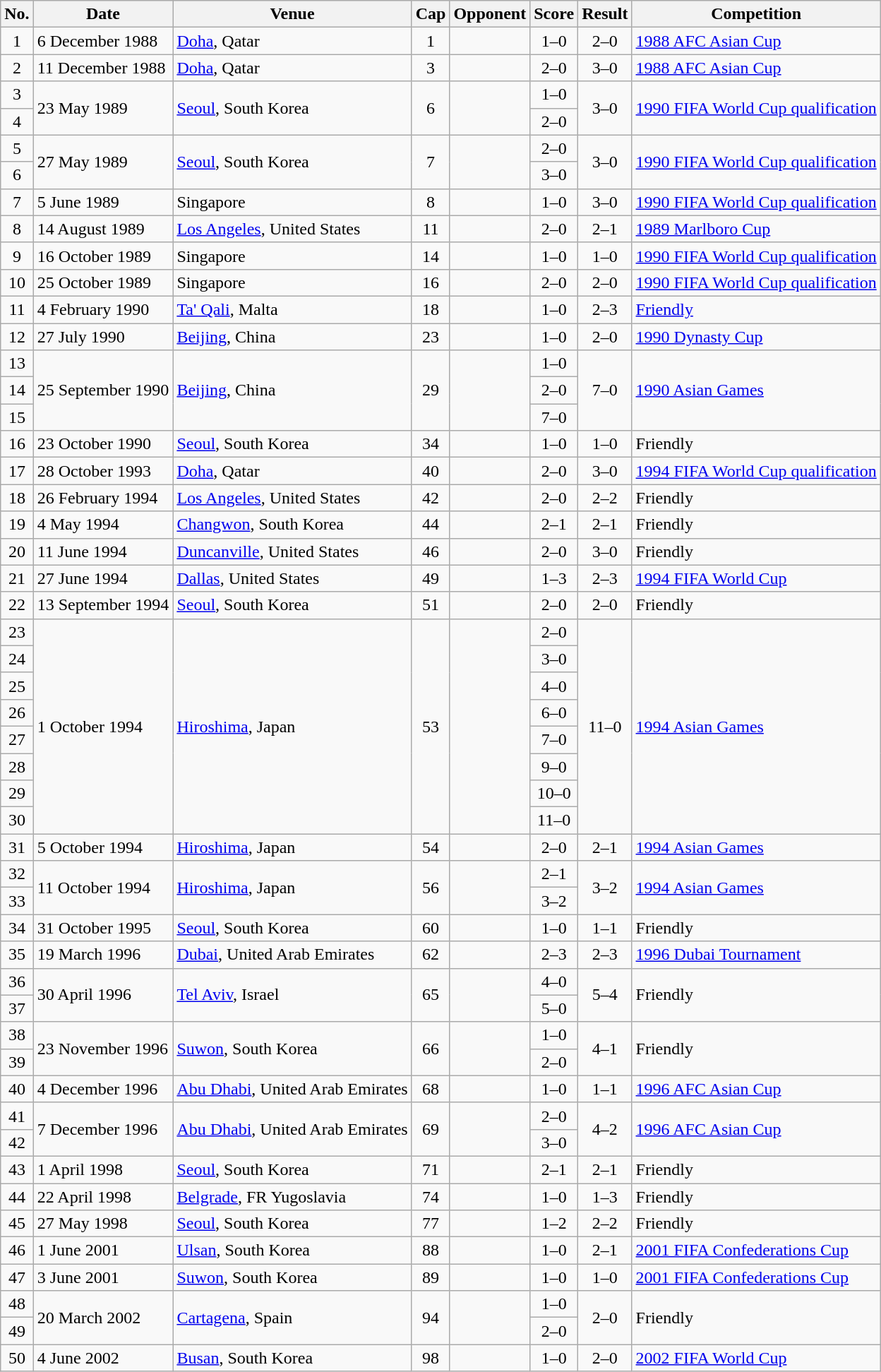<table class="wikitable sortable" style="text-align:center;">
<tr>
<th>No.</th>
<th>Date</th>
<th>Venue</th>
<th>Cap</th>
<th>Opponent</th>
<th>Score</th>
<th>Result</th>
<th>Competition</th>
</tr>
<tr>
<td>1</td>
<td align="left">6 December 1988</td>
<td align="left"><a href='#'>Doha</a>, Qatar</td>
<td>1</td>
<td align="left"></td>
<td>1–0</td>
<td>2–0</td>
<td align="left"><a href='#'>1988 AFC Asian Cup</a></td>
</tr>
<tr>
<td>2</td>
<td align="left">11 December 1988</td>
<td align="left"><a href='#'>Doha</a>, Qatar</td>
<td>3</td>
<td align="left"></td>
<td>2–0</td>
<td>3–0</td>
<td align="left"><a href='#'>1988 AFC Asian Cup</a></td>
</tr>
<tr>
<td>3</td>
<td align="left" rowspan="2">23 May 1989</td>
<td align="left" rowspan="2"><a href='#'>Seoul</a>, South Korea</td>
<td rowspan="2">6</td>
<td align="left" rowspan="2"></td>
<td>1–0</td>
<td rowspan="2">3–0</td>
<td align="left" rowspan="2"><a href='#'>1990 FIFA World Cup qualification</a></td>
</tr>
<tr>
<td>4</td>
<td>2–0</td>
</tr>
<tr>
<td>5</td>
<td align="left" rowspan="2">27 May 1989</td>
<td align="left" rowspan="2"><a href='#'>Seoul</a>, South Korea</td>
<td rowspan="2">7</td>
<td align="left" rowspan="2"></td>
<td>2–0</td>
<td rowspan="2">3–0</td>
<td align="left" rowspan="2"><a href='#'>1990 FIFA World Cup qualification</a></td>
</tr>
<tr>
<td>6</td>
<td>3–0</td>
</tr>
<tr>
<td>7</td>
<td align="left">5 June 1989</td>
<td align="left">Singapore</td>
<td>8</td>
<td align="left"></td>
<td>1–0</td>
<td>3–0</td>
<td align="left"><a href='#'>1990 FIFA World Cup qualification</a></td>
</tr>
<tr>
<td>8</td>
<td align="left">14 August 1989</td>
<td align="left"><a href='#'>Los Angeles</a>, United States</td>
<td>11</td>
<td align="left"></td>
<td>2–0</td>
<td>2–1</td>
<td align="left"><a href='#'>1989 Marlboro Cup</a></td>
</tr>
<tr>
<td>9</td>
<td align="left">16 October 1989</td>
<td align="left">Singapore</td>
<td>14</td>
<td align="left"></td>
<td>1–0</td>
<td>1–0</td>
<td align="left"><a href='#'>1990 FIFA World Cup qualification</a></td>
</tr>
<tr>
<td>10</td>
<td align="left">25 October 1989</td>
<td align="left">Singapore</td>
<td>16</td>
<td align="left"></td>
<td>2–0</td>
<td>2–0</td>
<td align="left"><a href='#'>1990 FIFA World Cup qualification</a></td>
</tr>
<tr>
<td>11</td>
<td align="left">4 February 1990</td>
<td align="left"><a href='#'>Ta' Qali</a>, Malta</td>
<td>18</td>
<td align="left"></td>
<td>1–0</td>
<td>2–3</td>
<td align="left"><a href='#'>Friendly</a></td>
</tr>
<tr>
<td>12</td>
<td align="left">27 July 1990</td>
<td align="left"><a href='#'>Beijing</a>, China</td>
<td>23</td>
<td align="left"></td>
<td>1–0</td>
<td>2–0</td>
<td align="left"><a href='#'>1990 Dynasty Cup</a></td>
</tr>
<tr>
<td>13</td>
<td align="left" rowspan="3">25 September 1990</td>
<td align="left" rowspan="3"><a href='#'>Beijing</a>, China</td>
<td rowspan="3">29</td>
<td align="left" rowspan="3"></td>
<td>1–0</td>
<td rowspan="3">7–0</td>
<td align="left" rowspan="3"><a href='#'>1990 Asian Games</a></td>
</tr>
<tr>
<td>14</td>
<td>2–0</td>
</tr>
<tr>
<td>15</td>
<td>7–0</td>
</tr>
<tr>
<td>16</td>
<td align="left">23 October 1990</td>
<td align="left"><a href='#'>Seoul</a>, South Korea</td>
<td>34</td>
<td align="left"></td>
<td>1–0</td>
<td>1–0</td>
<td align="left">Friendly</td>
</tr>
<tr>
<td>17</td>
<td align="left">28 October 1993</td>
<td align="left"><a href='#'>Doha</a>, Qatar</td>
<td>40</td>
<td align="left"></td>
<td>2–0</td>
<td>3–0</td>
<td align="left"><a href='#'>1994 FIFA World Cup qualification</a></td>
</tr>
<tr>
<td>18</td>
<td align="left">26 February 1994</td>
<td align="left"><a href='#'>Los Angeles</a>, United States</td>
<td>42</td>
<td align="left"></td>
<td>2–0</td>
<td>2–2</td>
<td align="left">Friendly</td>
</tr>
<tr>
<td>19</td>
<td align="left">4 May 1994</td>
<td align="left"><a href='#'>Changwon</a>, South Korea</td>
<td>44</td>
<td align="left"></td>
<td>2–1</td>
<td>2–1</td>
<td align="left">Friendly</td>
</tr>
<tr>
<td>20</td>
<td align="left">11 June 1994</td>
<td align="left"><a href='#'>Duncanville</a>, United States</td>
<td>46</td>
<td align="left"></td>
<td>2–0</td>
<td>3–0</td>
<td align="left">Friendly</td>
</tr>
<tr>
<td>21</td>
<td align="left">27 June 1994</td>
<td align="left"><a href='#'>Dallas</a>, United States</td>
<td>49</td>
<td align="left"></td>
<td>1–3</td>
<td>2–3</td>
<td align="left"><a href='#'>1994 FIFA World Cup</a></td>
</tr>
<tr>
<td>22</td>
<td align="left">13 September 1994</td>
<td align="left"><a href='#'>Seoul</a>, South Korea</td>
<td>51</td>
<td align="left"></td>
<td>2–0</td>
<td>2–0</td>
<td align="left">Friendly</td>
</tr>
<tr>
<td>23</td>
<td align="left" rowspan="8">1 October 1994</td>
<td align="left" rowspan="8"><a href='#'>Hiroshima</a>, Japan</td>
<td rowspan="8">53</td>
<td align="left" rowspan="8"></td>
<td>2–0</td>
<td rowspan="8">11–0</td>
<td align="left" rowspan="8"><a href='#'>1994 Asian Games</a></td>
</tr>
<tr>
<td>24</td>
<td>3–0</td>
</tr>
<tr>
<td>25</td>
<td>4–0</td>
</tr>
<tr>
<td>26</td>
<td>6–0</td>
</tr>
<tr>
<td>27</td>
<td>7–0</td>
</tr>
<tr>
<td>28</td>
<td>9–0</td>
</tr>
<tr>
<td>29</td>
<td>10–0</td>
</tr>
<tr>
<td>30</td>
<td>11–0</td>
</tr>
<tr>
<td>31</td>
<td align="left">5 October 1994</td>
<td align="left"><a href='#'>Hiroshima</a>, Japan</td>
<td>54</td>
<td align="left"></td>
<td>2–0</td>
<td>2–1</td>
<td align="left"><a href='#'>1994 Asian Games</a></td>
</tr>
<tr>
<td>32</td>
<td align="left" rowspan="2">11 October 1994</td>
<td align="left" rowspan="2"><a href='#'>Hiroshima</a>, Japan</td>
<td rowspan="2">56</td>
<td align="left" rowspan="2"></td>
<td>2–1</td>
<td rowspan="2">3–2</td>
<td align="left" rowspan="2"><a href='#'>1994 Asian Games</a></td>
</tr>
<tr>
<td>33</td>
<td>3–2</td>
</tr>
<tr>
<td>34</td>
<td align="left">31 October 1995</td>
<td align="left"><a href='#'>Seoul</a>, South Korea</td>
<td>60</td>
<td align="left"></td>
<td>1–0</td>
<td>1–1</td>
<td align="left">Friendly</td>
</tr>
<tr>
<td>35</td>
<td align="left">19 March 1996</td>
<td align="left"><a href='#'>Dubai</a>, United Arab Emirates</td>
<td>62</td>
<td align="left"></td>
<td>2–3</td>
<td>2–3</td>
<td align="left"><a href='#'>1996 Dubai Tournament</a></td>
</tr>
<tr>
<td>36</td>
<td align="left" rowspan="2">30 April 1996</td>
<td align="left" rowspan="2"><a href='#'>Tel Aviv</a>, Israel</td>
<td rowspan="2">65</td>
<td align="left" rowspan="2"></td>
<td>4–0</td>
<td rowspan="2">5–4</td>
<td align="left" rowspan="2">Friendly</td>
</tr>
<tr>
<td>37</td>
<td>5–0</td>
</tr>
<tr>
<td>38</td>
<td align="left" rowspan="2">23 November 1996</td>
<td align="left" rowspan="2"><a href='#'>Suwon</a>, South Korea</td>
<td rowspan="2">66</td>
<td align="left" rowspan="2"></td>
<td>1–0</td>
<td rowspan="2">4–1</td>
<td align="left" rowspan="2">Friendly</td>
</tr>
<tr>
<td>39</td>
<td>2–0</td>
</tr>
<tr>
<td>40</td>
<td align="left">4 December 1996</td>
<td align="left"><a href='#'>Abu Dhabi</a>, United Arab Emirates</td>
<td>68</td>
<td align="left"></td>
<td>1–0</td>
<td>1–1</td>
<td align="left"><a href='#'>1996 AFC Asian Cup</a></td>
</tr>
<tr>
<td>41</td>
<td align="left" rowspan="2">7 December 1996</td>
<td align="left" rowspan="2"><a href='#'>Abu Dhabi</a>, United Arab Emirates</td>
<td rowspan="2">69</td>
<td align="left" rowspan="2"></td>
<td>2–0</td>
<td rowspan="2">4–2</td>
<td align="left" rowspan="2"><a href='#'>1996 AFC Asian Cup</a></td>
</tr>
<tr>
<td>42</td>
<td>3–0</td>
</tr>
<tr>
<td>43</td>
<td align="left">1 April 1998</td>
<td align="left"><a href='#'>Seoul</a>, South Korea</td>
<td>71</td>
<td align="left"></td>
<td>2–1</td>
<td>2–1</td>
<td align="left">Friendly</td>
</tr>
<tr>
<td>44</td>
<td align="left">22 April 1998</td>
<td align="left"><a href='#'>Belgrade</a>, FR Yugoslavia</td>
<td>74</td>
<td align="left"></td>
<td>1–0</td>
<td>1–3</td>
<td align="left">Friendly</td>
</tr>
<tr>
<td>45</td>
<td align="left">27 May 1998</td>
<td align="left"><a href='#'>Seoul</a>, South Korea</td>
<td>77</td>
<td align="left"></td>
<td>1–2</td>
<td>2–2</td>
<td align="left">Friendly</td>
</tr>
<tr>
<td>46</td>
<td align="left">1 June 2001</td>
<td align="left"><a href='#'>Ulsan</a>, South Korea</td>
<td>88</td>
<td align="left"></td>
<td>1–0</td>
<td>2–1</td>
<td align="left"><a href='#'>2001 FIFA Confederations Cup</a></td>
</tr>
<tr>
<td>47</td>
<td align="left">3 June 2001</td>
<td align="left"><a href='#'>Suwon</a>, South Korea</td>
<td>89</td>
<td align="left"></td>
<td>1–0</td>
<td>1–0</td>
<td align="left"><a href='#'>2001 FIFA Confederations Cup</a></td>
</tr>
<tr>
<td>48</td>
<td align="left" rowspan="2">20 March 2002</td>
<td align="left" rowspan="2"><a href='#'>Cartagena</a>, Spain</td>
<td rowspan="2">94</td>
<td align="left" rowspan="2"></td>
<td>1–0</td>
<td rowspan="2">2–0</td>
<td align="left" rowspan="2">Friendly</td>
</tr>
<tr>
<td>49</td>
<td>2–0</td>
</tr>
<tr>
<td>50</td>
<td align="left">4 June 2002</td>
<td align="left"><a href='#'>Busan</a>, South Korea</td>
<td>98</td>
<td align="left"></td>
<td>1–0</td>
<td>2–0</td>
<td align="left"><a href='#'>2002 FIFA World Cup</a></td>
</tr>
</table>
